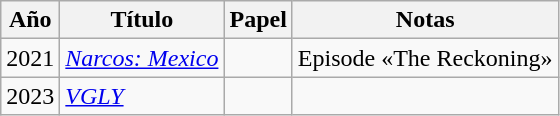<table class="wikitable">
<tr>
<th><strong>Año</strong></th>
<th><strong>Título</strong></th>
<th><strong>Papel</strong></th>
<th>Notas</th>
</tr>
<tr>
<td>2021</td>
<td><em><a href='#'>Narcos: Mexico</a></em></td>
<td></td>
<td>Episode «The Reckoning»</td>
</tr>
<tr>
<td>2023</td>
<td><em><a href='#'>VGLY</a></em></td>
<td></td>
<td></td>
</tr>
</table>
